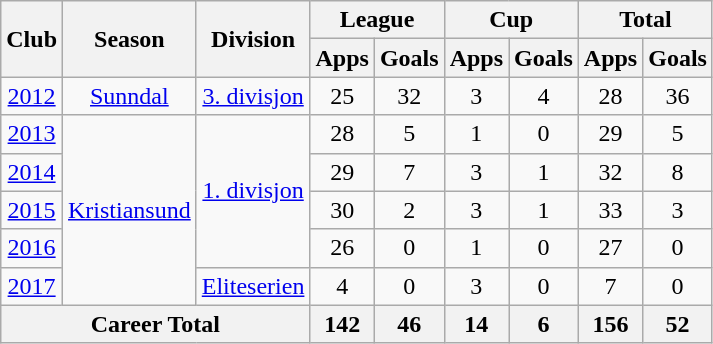<table class="wikitable" style="text-align: center;">
<tr>
<th rowspan="2">Club</th>
<th rowspan="2">Season</th>
<th rowspan="2">Division</th>
<th colspan="2">League</th>
<th colspan="2">Cup</th>
<th colspan="2">Total</th>
</tr>
<tr>
<th>Apps</th>
<th>Goals</th>
<th>Apps</th>
<th>Goals</th>
<th>Apps</th>
<th>Goals</th>
</tr>
<tr>
<td><a href='#'>2012</a></td>
<td rowspan="1" valign="center"><a href='#'>Sunndal</a></td>
<td rowspan="1" valign="center"><a href='#'>3. divisjon</a></td>
<td>25</td>
<td>32</td>
<td>3</td>
<td>4</td>
<td>28</td>
<td>36</td>
</tr>
<tr>
<td><a href='#'>2013</a></td>
<td rowspan="5" valign="center"><a href='#'>Kristiansund</a></td>
<td rowspan="4" valign="center"><a href='#'>1. divisjon</a></td>
<td>28</td>
<td>5</td>
<td>1</td>
<td>0</td>
<td>29</td>
<td>5</td>
</tr>
<tr>
<td><a href='#'>2014</a></td>
<td>29</td>
<td>7</td>
<td>3</td>
<td>1</td>
<td>32</td>
<td>8</td>
</tr>
<tr>
<td><a href='#'>2015</a></td>
<td>30</td>
<td>2</td>
<td>3</td>
<td>1</td>
<td>33</td>
<td>3</td>
</tr>
<tr>
<td><a href='#'>2016</a></td>
<td>26</td>
<td>0</td>
<td>1</td>
<td>0</td>
<td>27</td>
<td>0</td>
</tr>
<tr>
<td><a href='#'>2017</a></td>
<td rowspan="1" valign="center"><a href='#'>Eliteserien</a></td>
<td>4</td>
<td>0</td>
<td>3</td>
<td>0</td>
<td>7</td>
<td>0</td>
</tr>
<tr>
<th colspan="3">Career Total</th>
<th>142</th>
<th>46</th>
<th>14</th>
<th>6</th>
<th>156</th>
<th>52</th>
</tr>
</table>
